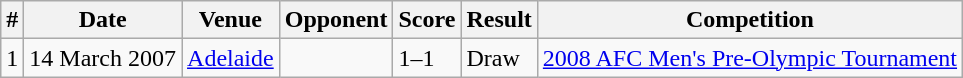<table class="wikitable">
<tr>
<th>#</th>
<th>Date</th>
<th>Venue</th>
<th>Opponent</th>
<th>Score</th>
<th>Result</th>
<th>Competition</th>
</tr>
<tr>
<td>1</td>
<td>14 March 2007</td>
<td><a href='#'>Adelaide</a></td>
<td></td>
<td>1–1</td>
<td>Draw</td>
<td><a href='#'>2008 AFC Men's Pre-Olympic Tournament</a></td>
</tr>
</table>
